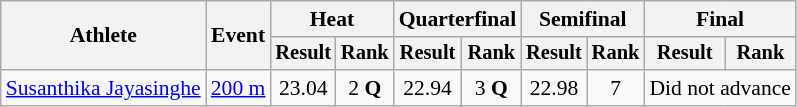<table class=wikitable style="font-size:90%">
<tr>
<th rowspan="2">Athlete</th>
<th rowspan="2">Event</th>
<th colspan="2">Heat</th>
<th colspan="2">Quarterfinal</th>
<th colspan="2">Semifinal</th>
<th colspan="2">Final</th>
</tr>
<tr style="font-size:95%">
<th>Result</th>
<th>Rank</th>
<th>Result</th>
<th>Rank</th>
<th>Result</th>
<th>Rank</th>
<th>Result</th>
<th>Rank</th>
</tr>
<tr align=center>
<td align=left><a href='#'>Susanthika Jayasinghe</a></td>
<td align=left><a href='#'>200 m</a></td>
<td>23.04</td>
<td>2 <strong>Q</strong></td>
<td>22.94</td>
<td>3 <strong>Q</strong></td>
<td>22.98</td>
<td>7</td>
<td colspan=2>Did not advance</td>
</tr>
</table>
